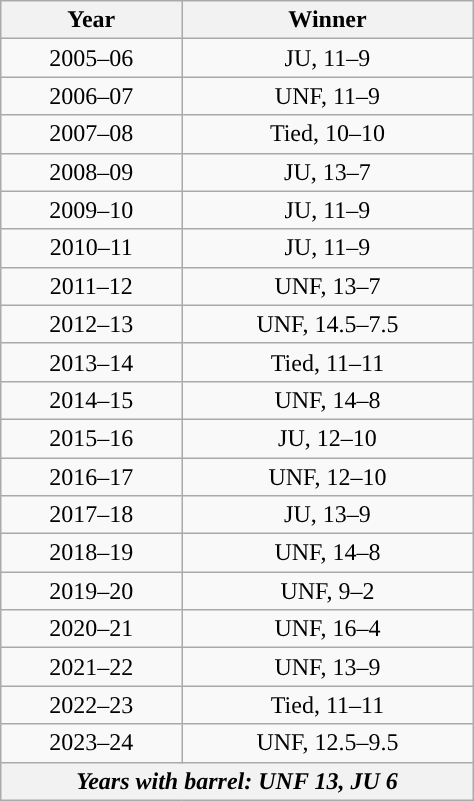<table class="wikitable" style="width:25%;">
<tr>
<th>Year</th>
<th>Winner</th>
</tr>
<tr style="text-align:center; ">
<td>2005–06</td>
<td>JU, 11–9</td>
</tr>
<tr style="text-align:center; ">
<td>2006–07</td>
<td>UNF, 11–9</td>
</tr>
<tr style="text-align:center;">
<td>2007–08</td>
<td>Tied, 10–10</td>
</tr>
<tr style="text-align:center; ">
<td>2008–09</td>
<td>JU, 13–7</td>
</tr>
<tr style="text-align:center; ">
<td>2009–10</td>
<td>JU, 11–9</td>
</tr>
<tr style="text-align:center; ">
<td>2010–11</td>
<td>JU, 11–9</td>
</tr>
<tr style="text-align:center; ">
<td>2011–12</td>
<td>UNF, 13–7</td>
</tr>
<tr style="text-align:center; ">
<td>2012–13</td>
<td>UNF, 14.5–7.5</td>
</tr>
<tr style="text-align:center;">
<td>2013–14</td>
<td>Tied, 11–11</td>
</tr>
<tr style="text-align:center; ">
<td>2014–15</td>
<td>UNF, 14–8</td>
</tr>
<tr style="text-align:center; ">
<td>2015–16</td>
<td>JU, 12–10</td>
</tr>
<tr style="text-align:center; ">
<td>2016–17</td>
<td>UNF, 12–10</td>
</tr>
<tr style="text-align:center; ">
<td>2017–18</td>
<td>JU, 13–9</td>
</tr>
<tr style="text-align:center; ">
<td>2018–19</td>
<td>UNF, 14–8</td>
</tr>
<tr style="text-align:center; ">
<td>2019–20</td>
<td>UNF, 9–2</td>
</tr>
<tr style="text-align:center; ">
<td>2020–21</td>
<td>UNF, 16–4</td>
</tr>
<tr style="text-align:center; ">
<td>2021–22</td>
<td>UNF, 13–9</td>
</tr>
<tr style="text-align:center;">
<td>2022–23</td>
<td>Tied, 11–11</td>
</tr>
<tr style="text-align:center; ">
<td>2023–24</td>
<td>UNF, 12.5–9.5</td>
</tr>
<tr>
<th colspan=2><strong><em>Years with barrel: UNF 13, JU 6</em></strong></th>
</tr>
</table>
